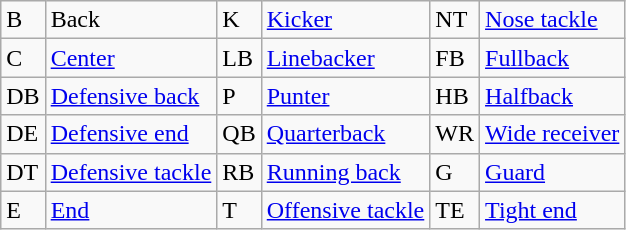<table class="wikitable">
<tr>
<td>B</td>
<td>Back</td>
<td>K</td>
<td><a href='#'>Kicker</a></td>
<td>NT</td>
<td><a href='#'>Nose tackle</a></td>
</tr>
<tr>
<td>C</td>
<td><a href='#'>Center</a></td>
<td>LB</td>
<td><a href='#'>Linebacker</a></td>
<td>FB</td>
<td><a href='#'>Fullback</a></td>
</tr>
<tr>
<td>DB</td>
<td><a href='#'>Defensive back</a></td>
<td>P</td>
<td><a href='#'>Punter</a></td>
<td>HB</td>
<td><a href='#'>Halfback</a></td>
</tr>
<tr>
<td>DE</td>
<td><a href='#'>Defensive end</a></td>
<td>QB</td>
<td><a href='#'>Quarterback</a></td>
<td>WR</td>
<td><a href='#'>Wide receiver</a></td>
</tr>
<tr>
<td>DT</td>
<td><a href='#'>Defensive tackle</a></td>
<td>RB</td>
<td><a href='#'>Running back</a></td>
<td>G</td>
<td><a href='#'>Guard</a></td>
</tr>
<tr>
<td>E</td>
<td><a href='#'>End</a></td>
<td>T</td>
<td><a href='#'>Offensive tackle</a></td>
<td>TE</td>
<td><a href='#'>Tight end</a></td>
</tr>
</table>
